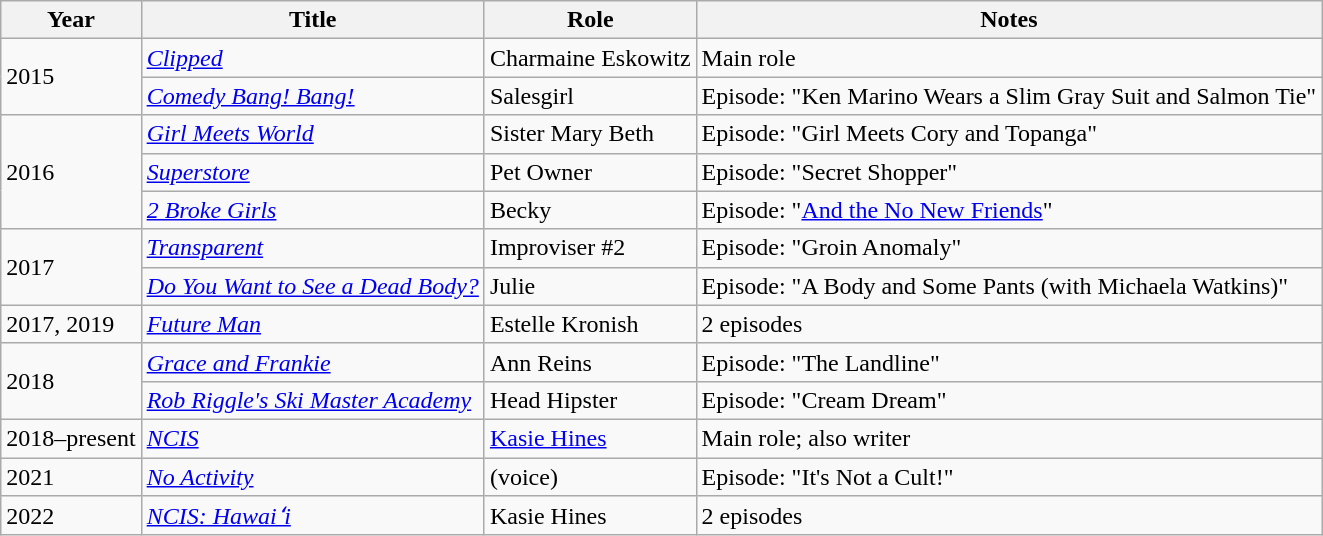<table class="wikitable sortable">
<tr>
<th>Year</th>
<th>Title</th>
<th>Role</th>
<th>Notes</th>
</tr>
<tr>
<td rowspan=2>2015</td>
<td><em><a href='#'>Clipped</a></em></td>
<td>Charmaine Eskowitz</td>
<td>Main role</td>
</tr>
<tr>
<td><em><a href='#'>Comedy Bang! Bang!</a></em></td>
<td>Salesgirl</td>
<td>Episode: "Ken Marino Wears a Slim Gray Suit and Salmon Tie"</td>
</tr>
<tr>
<td rowspan=3>2016</td>
<td><em><a href='#'>Girl Meets World</a></em></td>
<td>Sister Mary Beth</td>
<td>Episode: "Girl Meets Cory and Topanga"</td>
</tr>
<tr>
<td><em><a href='#'>Superstore</a></em></td>
<td>Pet Owner</td>
<td>Episode: "Secret Shopper"</td>
</tr>
<tr>
<td><em><a href='#'>2 Broke Girls</a></em></td>
<td>Becky</td>
<td>Episode: "<a href='#'>And the No New Friends</a>"</td>
</tr>
<tr>
<td rowspan=2>2017</td>
<td><em><a href='#'>Transparent</a></em></td>
<td>Improviser #2</td>
<td>Episode: "Groin Anomaly"</td>
</tr>
<tr>
<td><em><a href='#'>Do You Want to See a Dead Body?</a></em></td>
<td>Julie</td>
<td>Episode: "A Body and Some Pants (with Michaela Watkins)"</td>
</tr>
<tr>
<td>2017, 2019</td>
<td><em><a href='#'>Future Man</a></em></td>
<td>Estelle Kronish</td>
<td>2 episodes</td>
</tr>
<tr>
<td rowspan=2>2018</td>
<td><em><a href='#'>Grace and Frankie</a></em></td>
<td>Ann Reins</td>
<td>Episode: "The Landline"</td>
</tr>
<tr>
<td><em><a href='#'>Rob Riggle's Ski Master Academy</a></em></td>
<td>Head Hipster</td>
<td>Episode: "Cream Dream"</td>
</tr>
<tr>
<td>2018–present</td>
<td><em><a href='#'>NCIS</a></em></td>
<td><a href='#'>Kasie Hines</a></td>
<td>Main role; also writer</td>
</tr>
<tr>
<td>2021</td>
<td><em><a href='#'>No Activity</a></em></td>
<td>(voice)</td>
<td>Episode: "It's Not a Cult!"</td>
</tr>
<tr>
<td>2022</td>
<td><em><a href='#'>NCIS: Hawaiʻi</a></em></td>
<td>Kasie Hines</td>
<td>2 episodes</td>
</tr>
</table>
